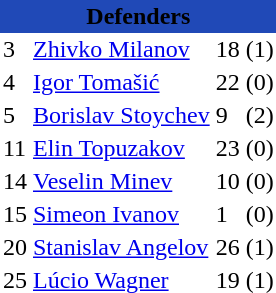<table class="toccolours" border="0" cellpadding="2" cellspacing="0" align="left" style="margin:0.5em;">
<tr>
<th colspan="4" align="center" bgcolor="#2049B7"><span>Defenders</span></th>
</tr>
<tr>
<td>3</td>
<td> <a href='#'>Zhivko Milanov</a></td>
<td>18</td>
<td>(1)</td>
</tr>
<tr>
<td>4</td>
<td> <a href='#'>Igor Tomašić</a></td>
<td>22</td>
<td>(0)</td>
</tr>
<tr>
<td>5</td>
<td> <a href='#'>Borislav Stoychev</a></td>
<td>9</td>
<td>(2)</td>
</tr>
<tr>
<td>11</td>
<td> <a href='#'>Elin Topuzakov</a></td>
<td>23</td>
<td>(0)</td>
</tr>
<tr>
<td>14</td>
<td> <a href='#'>Veselin Minev</a></td>
<td>10</td>
<td>(0)</td>
</tr>
<tr>
<td>15</td>
<td> <a href='#'>Simeon Ivanov</a></td>
<td>1</td>
<td>(0)</td>
</tr>
<tr>
<td>20</td>
<td> <a href='#'>Stanislav Angelov</a></td>
<td>26</td>
<td>(1)</td>
</tr>
<tr>
<td>25</td>
<td> <a href='#'>Lúcio Wagner</a></td>
<td>19</td>
<td>(1)</td>
</tr>
<tr>
</tr>
</table>
